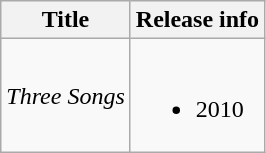<table class="wikitable">
<tr>
<th>Title</th>
<th>Release info</th>
</tr>
<tr>
<td><em>Three Songs</em></td>
<td><br><ul><li>2010</li></ul></td>
</tr>
</table>
